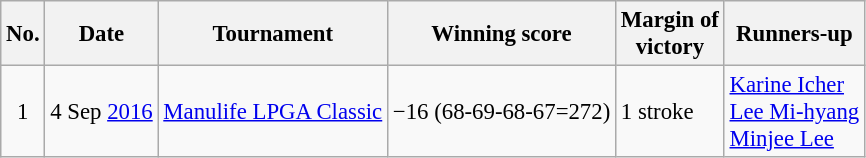<table class="wikitable" style="font-size:95%;">
<tr>
<th>No.</th>
<th>Date</th>
<th>Tournament</th>
<th>Winning score</th>
<th>Margin of<br>victory</th>
<th>Runners-up</th>
</tr>
<tr>
<td align=center>1</td>
<td align=right>4 Sep <a href='#'>2016</a></td>
<td><a href='#'>Manulife LPGA Classic</a></td>
<td>−16 (68-69-68-67=272)</td>
<td>1 stroke</td>
<td> <a href='#'>Karine Icher</a><br> <a href='#'>Lee Mi-hyang</a><br> <a href='#'>Minjee Lee</a></td>
</tr>
</table>
